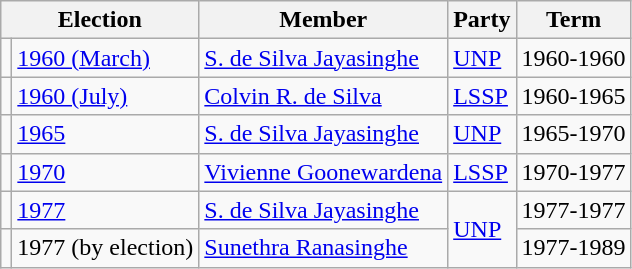<table class="wikitable">
<tr>
<th colspan="2">Election</th>
<th>Member</th>
<th>Party</th>
<th>Term</th>
</tr>
<tr>
<td style="background-color: "></td>
<td><a href='#'>1960 (March)</a></td>
<td><a href='#'>S. de Silva Jayasinghe</a></td>
<td><a href='#'>UNP</a></td>
<td>1960-1960</td>
</tr>
<tr>
<td style="background-color: "></td>
<td><a href='#'>1960 (July)</a></td>
<td><a href='#'>Colvin R. de Silva</a></td>
<td><a href='#'>LSSP</a></td>
<td>1960-1965</td>
</tr>
<tr>
<td style="background-color: "></td>
<td><a href='#'>1965</a></td>
<td><a href='#'>S. de Silva Jayasinghe</a></td>
<td><a href='#'>UNP</a></td>
<td>1965-1970</td>
</tr>
<tr>
<td style="background-color: "></td>
<td><a href='#'>1970</a></td>
<td><a href='#'>Vivienne Goonewardena</a></td>
<td><a href='#'>LSSP</a></td>
<td>1970-1977</td>
</tr>
<tr>
<td style="background-color: "></td>
<td><a href='#'>1977</a></td>
<td><a href='#'>S. de Silva Jayasinghe</a></td>
<td rowspan=2><a href='#'>UNP</a></td>
<td>1977-1977</td>
</tr>
<tr>
<td style="background-color: "></td>
<td>1977 (by election)</td>
<td><a href='#'>Sunethra Ranasinghe</a></td>
<td>1977-1989</td>
</tr>
</table>
